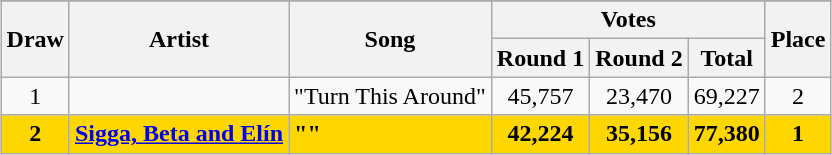<table class="sortable wikitable" style="margin: 1em auto 1em auto; text-align:center">
<tr>
</tr>
<tr>
<th scope="col" rowspan="2">Draw</th>
<th scope="col" rowspan="2">Artist</th>
<th scope="col" rowspan="2">Song</th>
<th scope="col" colspan="3">Votes</th>
<th scope="col" rowspan="2">Place</th>
</tr>
<tr>
<th scope="col">Round 1</th>
<th scope="col">Round 2</th>
<th scope="col">Total</th>
</tr>
<tr>
<td>1</td>
<td align="left"></td>
<td align="left">"Turn This Around"</td>
<td>45,757</td>
<td>23,470</td>
<td>69,227</td>
<td>2</td>
</tr>
<tr style="font-weight:bold; background:gold;">
<td>2</td>
<td align="left"><a href='#'>Sigga, Beta and Elín</a></td>
<td align="left">""</td>
<td>42,224</td>
<td>35,156</td>
<td>77,380</td>
<td>1</td>
</tr>
</table>
